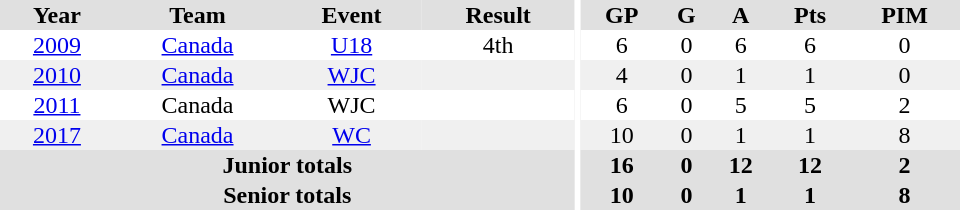<table border="0" cellpadding="1" cellspacing="0" ID="Table3" style="text-align:center; width:40em">
<tr ALIGN="center" bgcolor="#e0e0e0">
<th>Year</th>
<th>Team</th>
<th>Event</th>
<th>Result</th>
<th rowspan="99" bgcolor="#ffffff"></th>
<th>GP</th>
<th>G</th>
<th>A</th>
<th>Pts</th>
<th>PIM</th>
</tr>
<tr>
<td><a href='#'>2009</a></td>
<td><a href='#'>Canada</a></td>
<td><a href='#'>U18</a></td>
<td>4th</td>
<td>6</td>
<td>0</td>
<td>6</td>
<td>6</td>
<td>0</td>
</tr>
<tr bgcolor="#f0f0f0">
<td><a href='#'>2010</a></td>
<td><a href='#'>Canada</a></td>
<td><a href='#'>WJC</a></td>
<td></td>
<td>4</td>
<td>0</td>
<td>1</td>
<td>1</td>
<td>0</td>
</tr>
<tr>
<td><a href='#'>2011</a></td>
<td>Canada</td>
<td>WJC</td>
<td></td>
<td>6</td>
<td>0</td>
<td>5</td>
<td>5</td>
<td>2</td>
</tr>
<tr bgcolor="#f0f0f0">
<td><a href='#'>2017</a></td>
<td><a href='#'>Canada</a></td>
<td><a href='#'>WC</a></td>
<td></td>
<td>10</td>
<td>0</td>
<td>1</td>
<td>1</td>
<td>8</td>
</tr>
<tr bgcolor="#e0e0e0">
<th colspan=4>Junior totals</th>
<th>16</th>
<th>0</th>
<th>12</th>
<th>12</th>
<th>2</th>
</tr>
<tr bgcolor="#e0e0e0">
<th colspan=4>Senior totals</th>
<th>10</th>
<th>0</th>
<th>1</th>
<th>1</th>
<th>8</th>
</tr>
</table>
